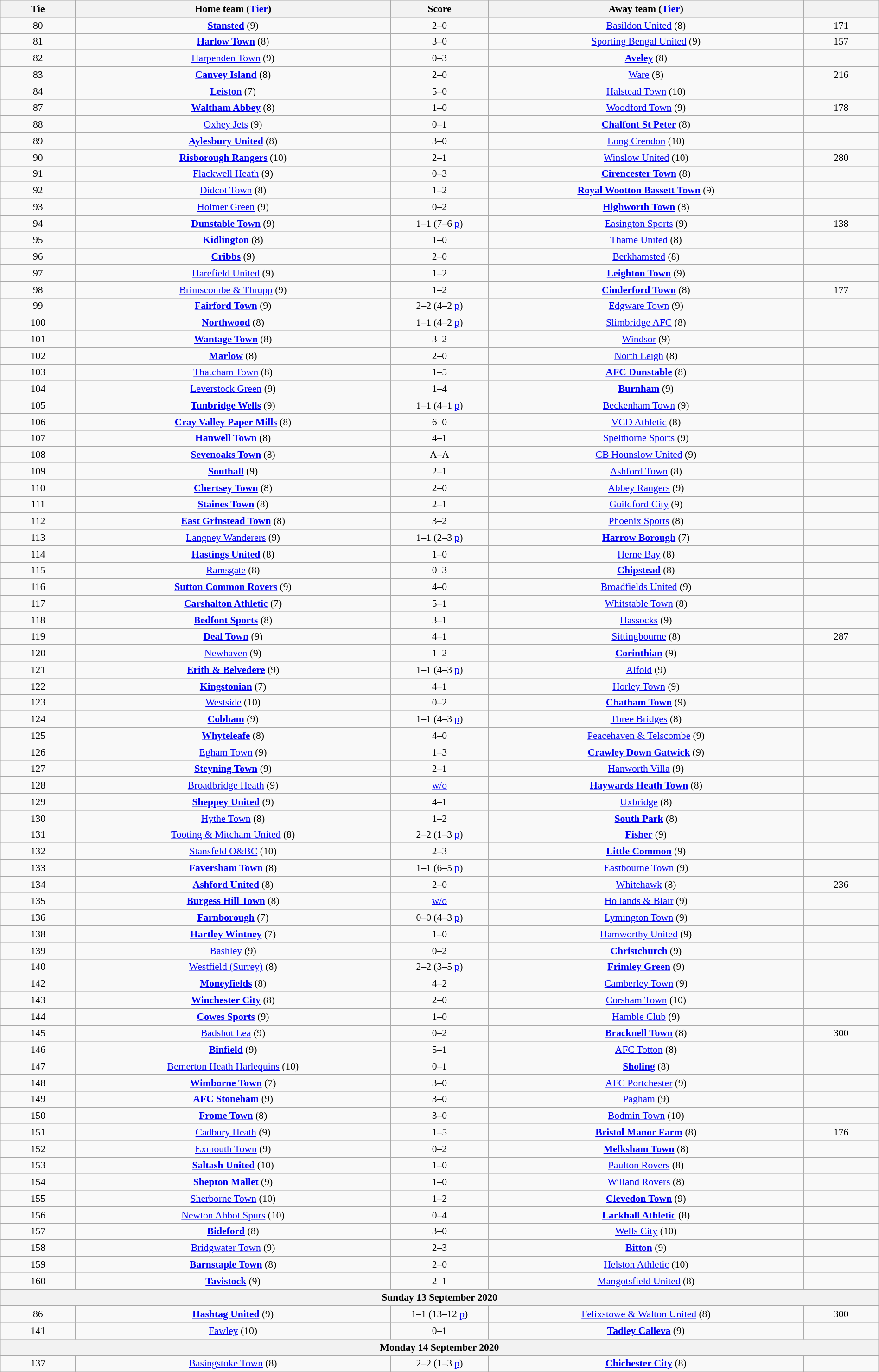<table class="wikitable" style="text-align:center; font-size:90%; width:100%">
<tr>
<th scope="col" style="width:  8.43%;">Tie</th>
<th scope="col" style="width: 35.29%;">Home team (<a href='#'>Tier</a>)</th>
<th scope="col" style="width: 11.00%;">Score</th>
<th scope="col" style="width: 35.29%;">Away team (<a href='#'>Tier</a>)</th>
<th scope="col" style="width:  8.43%;"></th>
</tr>
<tr>
<td>80</td>
<td><strong><a href='#'>Stansted</a></strong> (9)</td>
<td>2–0</td>
<td><a href='#'>Basildon United</a> (8)</td>
<td>171</td>
</tr>
<tr>
<td>81</td>
<td><strong><a href='#'>Harlow Town</a></strong> (8)</td>
<td>3–0</td>
<td><a href='#'>Sporting Bengal United</a> (9)</td>
<td>157</td>
</tr>
<tr>
<td>82</td>
<td><a href='#'>Harpenden Town</a> (9)</td>
<td>0–3</td>
<td><strong><a href='#'>Aveley</a></strong> (8)</td>
<td></td>
</tr>
<tr>
<td>83</td>
<td><strong><a href='#'>Canvey Island</a></strong> (8)</td>
<td>2–0</td>
<td><a href='#'>Ware</a> (8)</td>
<td>216</td>
</tr>
<tr>
<td>84</td>
<td><strong><a href='#'>Leiston</a></strong> (7)</td>
<td>5–0</td>
<td><a href='#'>Halstead Town</a> (10)</td>
<td></td>
</tr>
<tr>
<td>87</td>
<td><strong><a href='#'>Waltham Abbey</a></strong> (8)</td>
<td>1–0</td>
<td><a href='#'>Woodford Town</a> (9)</td>
<td>178</td>
</tr>
<tr>
<td>88</td>
<td><a href='#'>Oxhey Jets</a> (9)</td>
<td>0–1</td>
<td><strong><a href='#'>Chalfont St Peter</a></strong> (8)</td>
<td></td>
</tr>
<tr>
<td>89</td>
<td><strong><a href='#'>Aylesbury United</a></strong> (8)</td>
<td>3–0</td>
<td><a href='#'>Long Crendon</a> (10)</td>
<td></td>
</tr>
<tr>
<td>90</td>
<td><strong><a href='#'>Risborough Rangers</a></strong> (10)</td>
<td>2–1</td>
<td><a href='#'>Winslow United</a> (10)</td>
<td>280</td>
</tr>
<tr>
<td>91</td>
<td><a href='#'>Flackwell Heath</a> (9)</td>
<td>0–3</td>
<td><strong><a href='#'>Cirencester Town</a></strong> (8)</td>
<td></td>
</tr>
<tr>
<td>92</td>
<td><a href='#'>Didcot Town</a> (8)</td>
<td>1–2</td>
<td><strong><a href='#'>Royal Wootton Bassett Town</a></strong> (9)</td>
<td></td>
</tr>
<tr>
<td>93</td>
<td><a href='#'>Holmer Green</a> (9)</td>
<td>0–2</td>
<td><strong><a href='#'>Highworth Town</a></strong> (8)</td>
<td></td>
</tr>
<tr>
<td>94</td>
<td><strong><a href='#'>Dunstable Town</a></strong> (9)</td>
<td>1–1 (7–6 <a href='#'>p</a>)</td>
<td><a href='#'>Easington Sports</a> (9)</td>
<td>138</td>
</tr>
<tr>
<td>95</td>
<td><strong><a href='#'>Kidlington</a></strong> (8)</td>
<td>1–0</td>
<td><a href='#'>Thame United</a> (8)</td>
<td></td>
</tr>
<tr>
<td>96</td>
<td><strong><a href='#'>Cribbs</a></strong> (9)</td>
<td>2–0</td>
<td><a href='#'>Berkhamsted</a> (8)</td>
<td></td>
</tr>
<tr>
<td>97</td>
<td><a href='#'>Harefield United</a> (9)</td>
<td>1–2</td>
<td><strong><a href='#'>Leighton Town</a></strong> (9)</td>
<td></td>
</tr>
<tr>
<td>98</td>
<td><a href='#'>Brimscombe & Thrupp</a> (9)</td>
<td>1–2</td>
<td><strong><a href='#'>Cinderford Town</a></strong> (8)</td>
<td>177</td>
</tr>
<tr>
<td>99</td>
<td><strong><a href='#'>Fairford Town</a></strong> (9)</td>
<td>2–2 (4–2 <a href='#'>p</a>)</td>
<td><a href='#'>Edgware Town</a> (9)</td>
<td></td>
</tr>
<tr>
<td>100</td>
<td><strong><a href='#'>Northwood</a></strong> (8)</td>
<td>1–1 (4–2 <a href='#'>p</a>)</td>
<td><a href='#'>Slimbridge AFC</a> (8)</td>
<td></td>
</tr>
<tr>
<td>101</td>
<td><strong><a href='#'>Wantage Town</a></strong> (8)</td>
<td>3–2</td>
<td><a href='#'>Windsor</a> (9)</td>
<td></td>
</tr>
<tr>
<td>102</td>
<td><strong><a href='#'>Marlow</a></strong> (8)</td>
<td>2–0</td>
<td><a href='#'>North Leigh</a> (8)</td>
<td></td>
</tr>
<tr>
<td>103</td>
<td><a href='#'>Thatcham Town</a> (8)</td>
<td>1–5</td>
<td><strong><a href='#'>AFC Dunstable</a></strong> (8)</td>
<td></td>
</tr>
<tr>
<td>104</td>
<td><a href='#'>Leverstock Green</a> (9)</td>
<td>1–4</td>
<td><strong><a href='#'>Burnham</a></strong> (9)</td>
<td></td>
</tr>
<tr>
<td>105</td>
<td><strong><a href='#'>Tunbridge Wells</a></strong> (9)</td>
<td>1–1 (4–1 <a href='#'>p</a>)</td>
<td><a href='#'>Beckenham Town</a> (9)</td>
<td></td>
</tr>
<tr>
<td>106</td>
<td><strong><a href='#'>Cray Valley Paper Mills</a></strong> (8)</td>
<td>6–0</td>
<td><a href='#'>VCD Athletic</a> (8)</td>
<td></td>
</tr>
<tr>
<td>107</td>
<td><strong><a href='#'>Hanwell Town</a></strong> (8)</td>
<td>4–1</td>
<td><a href='#'>Spelthorne Sports</a> (9)</td>
<td></td>
</tr>
<tr>
<td>108</td>
<td><strong><a href='#'>Sevenoaks Town</a></strong> (8)</td>
<td>A–A</td>
<td><a href='#'>CB Hounslow United</a> (9)</td>
<td></td>
</tr>
<tr>
<td>109</td>
<td><strong><a href='#'>Southall</a></strong> (9)</td>
<td>2–1</td>
<td><a href='#'>Ashford Town</a> (8)</td>
<td></td>
</tr>
<tr>
<td>110</td>
<td><strong><a href='#'>Chertsey Town</a></strong> (8)</td>
<td>2–0</td>
<td><a href='#'>Abbey Rangers</a> (9)</td>
<td></td>
</tr>
<tr>
<td>111</td>
<td><strong><a href='#'>Staines Town</a></strong> (8)</td>
<td>2–1</td>
<td><a href='#'>Guildford City</a> (9)</td>
<td></td>
</tr>
<tr>
<td>112</td>
<td><strong><a href='#'>East Grinstead Town</a></strong> (8)</td>
<td>3–2</td>
<td><a href='#'>Phoenix Sports</a> (8)</td>
<td></td>
</tr>
<tr>
<td>113</td>
<td><a href='#'>Langney Wanderers</a> (9)</td>
<td>1–1 (2–3 <a href='#'>p</a>)</td>
<td><strong><a href='#'>Harrow Borough</a></strong> (7)</td>
<td></td>
</tr>
<tr>
<td>114</td>
<td><strong><a href='#'>Hastings United</a></strong> (8)</td>
<td>1–0</td>
<td><a href='#'>Herne Bay</a> (8)</td>
<td></td>
</tr>
<tr>
<td>115</td>
<td><a href='#'>Ramsgate</a> (8)</td>
<td>0–3</td>
<td><strong><a href='#'>Chipstead</a></strong> (8)</td>
<td></td>
</tr>
<tr>
<td>116</td>
<td><strong><a href='#'>Sutton Common Rovers</a></strong> (9)</td>
<td>4–0</td>
<td><a href='#'>Broadfields United</a> (9)</td>
<td></td>
</tr>
<tr>
<td>117</td>
<td><strong><a href='#'>Carshalton Athletic</a></strong> (7)</td>
<td>5–1</td>
<td><a href='#'>Whitstable Town</a> (8)</td>
<td></td>
</tr>
<tr>
<td>118</td>
<td><strong><a href='#'>Bedfont Sports</a></strong> (8)</td>
<td>3–1</td>
<td><a href='#'>Hassocks</a> (9)</td>
<td></td>
</tr>
<tr>
<td>119</td>
<td><strong><a href='#'>Deal Town</a></strong> (9)</td>
<td>4–1</td>
<td><a href='#'>Sittingbourne</a> (8)</td>
<td>287</td>
</tr>
<tr>
<td>120</td>
<td><a href='#'>Newhaven</a> (9)</td>
<td>1–2</td>
<td><strong><a href='#'>Corinthian</a></strong> (9)</td>
<td></td>
</tr>
<tr>
<td>121</td>
<td><strong><a href='#'>Erith & Belvedere</a></strong> (9)</td>
<td>1–1 (4–3 <a href='#'>p</a>)</td>
<td><a href='#'>Alfold</a> (9)</td>
<td></td>
</tr>
<tr>
<td>122</td>
<td><strong><a href='#'>Kingstonian</a></strong> (7)</td>
<td>4–1</td>
<td><a href='#'>Horley Town</a> (9)</td>
<td></td>
</tr>
<tr>
<td>123</td>
<td><a href='#'>Westside</a> (10)</td>
<td>0–2</td>
<td><strong><a href='#'>Chatham Town</a></strong> (9)</td>
<td></td>
</tr>
<tr>
<td>124</td>
<td><strong><a href='#'>Cobham</a></strong> (9)</td>
<td>1–1 (4–3 <a href='#'>p</a>)</td>
<td><a href='#'>Three Bridges</a> (8)</td>
<td></td>
</tr>
<tr>
<td>125</td>
<td><strong><a href='#'>Whyteleafe</a></strong> (8)</td>
<td>4–0</td>
<td><a href='#'>Peacehaven & Telscombe</a> (9)</td>
<td></td>
</tr>
<tr>
<td>126</td>
<td><a href='#'>Egham Town</a> (9)</td>
<td>1–3</td>
<td><strong><a href='#'>Crawley Down Gatwick</a></strong> (9)</td>
<td></td>
</tr>
<tr>
<td>127</td>
<td><strong><a href='#'>Steyning Town</a></strong> (9)</td>
<td>2–1</td>
<td><a href='#'>Hanworth Villa</a> (9)</td>
<td></td>
</tr>
<tr>
<td>128</td>
<td><a href='#'>Broadbridge Heath</a> (9)</td>
<td><a href='#'>w/o</a></td>
<td><strong><a href='#'>Haywards Heath Town</a></strong> (8)</td>
<td></td>
</tr>
<tr>
<td>129</td>
<td><strong><a href='#'>Sheppey United</a></strong> (9)</td>
<td>4–1</td>
<td><a href='#'>Uxbridge</a> (8)</td>
<td></td>
</tr>
<tr>
<td>130</td>
<td><a href='#'>Hythe Town</a> (8)</td>
<td>1–2</td>
<td><strong><a href='#'>South Park</a></strong> (8)</td>
<td></td>
</tr>
<tr>
<td>131</td>
<td><a href='#'>Tooting & Mitcham United</a> (8)</td>
<td>2–2 (1–3 <a href='#'>p</a>)</td>
<td><strong><a href='#'>Fisher</a></strong> (9)</td>
<td></td>
</tr>
<tr>
<td>132</td>
<td><a href='#'>Stansfeld O&BC</a> (10)</td>
<td>2–3</td>
<td><strong><a href='#'>Little Common</a></strong> (9)</td>
<td></td>
</tr>
<tr>
<td>133</td>
<td><strong><a href='#'>Faversham Town</a></strong> (8)</td>
<td>1–1 (6–5 <a href='#'>p</a>)</td>
<td><a href='#'>Eastbourne Town</a> (9)</td>
<td></td>
</tr>
<tr>
<td>134</td>
<td><strong><a href='#'>Ashford United</a></strong> (8)</td>
<td>2–0</td>
<td><a href='#'>Whitehawk</a> (8)</td>
<td>236</td>
</tr>
<tr>
<td>135</td>
<td><strong><a href='#'>Burgess Hill Town</a></strong> (8)</td>
<td><a href='#'>w/o</a></td>
<td><a href='#'>Hollands & Blair</a> (9)</td>
<td></td>
</tr>
<tr>
<td>136</td>
<td><strong><a href='#'>Farnborough</a></strong> (7)</td>
<td>0–0 (4–3 <a href='#'>p</a>)</td>
<td><a href='#'>Lymington Town</a> (9)</td>
<td></td>
</tr>
<tr>
<td>138</td>
<td><strong><a href='#'>Hartley Wintney</a></strong> (7)</td>
<td>1–0</td>
<td><a href='#'>Hamworthy United</a> (9)</td>
<td></td>
</tr>
<tr>
<td>139</td>
<td><a href='#'>Bashley</a> (9)</td>
<td>0–2</td>
<td><strong><a href='#'>Christchurch</a></strong> (9)</td>
<td></td>
</tr>
<tr>
<td>140</td>
<td><a href='#'>Westfield (Surrey)</a> (8)</td>
<td>2–2 (3–5 <a href='#'>p</a>)</td>
<td><strong><a href='#'>Frimley Green</a></strong> (9)</td>
<td></td>
</tr>
<tr>
<td>142</td>
<td><strong><a href='#'>Moneyfields</a></strong> (8)</td>
<td>4–2</td>
<td><a href='#'>Camberley Town</a> (9)</td>
<td></td>
</tr>
<tr>
<td>143</td>
<td><strong><a href='#'>Winchester City</a></strong> (8)</td>
<td>2–0</td>
<td><a href='#'>Corsham Town</a> (10)</td>
<td></td>
</tr>
<tr>
<td>144</td>
<td><strong><a href='#'>Cowes Sports</a></strong> (9)</td>
<td>1–0</td>
<td><a href='#'>Hamble Club</a> (9)</td>
<td></td>
</tr>
<tr>
<td>145</td>
<td><a href='#'>Badshot Lea</a> (9)</td>
<td>0–2</td>
<td><strong><a href='#'>Bracknell Town</a></strong> (8)</td>
<td>300</td>
</tr>
<tr>
<td>146</td>
<td><strong><a href='#'>Binfield</a></strong> (9)</td>
<td>5–1</td>
<td><a href='#'>AFC Totton</a> (8)</td>
<td></td>
</tr>
<tr>
<td>147</td>
<td><a href='#'>Bemerton Heath Harlequins</a> (10)</td>
<td>0–1</td>
<td><strong><a href='#'>Sholing</a></strong> (8)</td>
<td></td>
</tr>
<tr>
<td>148</td>
<td><strong><a href='#'>Wimborne Town</a></strong> (7)</td>
<td>3–0</td>
<td><a href='#'>AFC Portchester</a> (9)</td>
<td></td>
</tr>
<tr>
<td>149</td>
<td><strong><a href='#'>AFC Stoneham</a></strong> (9)</td>
<td>3–0</td>
<td><a href='#'>Pagham</a> (9)</td>
<td></td>
</tr>
<tr>
<td>150</td>
<td><strong><a href='#'>Frome Town</a></strong> (8)</td>
<td>3–0</td>
<td><a href='#'>Bodmin Town</a> (10)</td>
<td></td>
</tr>
<tr>
<td>151</td>
<td><a href='#'>Cadbury Heath</a> (9)</td>
<td>1–5</td>
<td><strong><a href='#'>Bristol Manor Farm</a></strong> (8)</td>
<td>176</td>
</tr>
<tr>
<td>152</td>
<td><a href='#'>Exmouth Town</a> (9)</td>
<td>0–2</td>
<td><strong><a href='#'>Melksham Town</a></strong> (8)</td>
<td></td>
</tr>
<tr>
<td>153</td>
<td><strong><a href='#'>Saltash United</a></strong> (10)</td>
<td>1–0</td>
<td><a href='#'>Paulton Rovers</a> (8)</td>
<td></td>
</tr>
<tr>
<td>154</td>
<td><strong><a href='#'>Shepton Mallet</a></strong> (9)</td>
<td>1–0</td>
<td><a href='#'>Willand Rovers</a> (8)</td>
<td></td>
</tr>
<tr>
<td>155</td>
<td><a href='#'>Sherborne Town</a> (10)</td>
<td>1–2</td>
<td><strong><a href='#'>Clevedon Town</a></strong> (9)</td>
<td></td>
</tr>
<tr>
<td>156</td>
<td><a href='#'>Newton Abbot Spurs</a> (10)</td>
<td>0–4</td>
<td><strong><a href='#'>Larkhall Athletic</a></strong> (8)</td>
<td></td>
</tr>
<tr>
<td>157</td>
<td><strong><a href='#'>Bideford</a></strong> (8)</td>
<td>3–0</td>
<td><a href='#'>Wells City</a> (10)</td>
<td></td>
</tr>
<tr>
<td>158</td>
<td><a href='#'>Bridgwater Town</a> (9)</td>
<td>2–3</td>
<td><strong><a href='#'>Bitton</a></strong> (9)</td>
<td></td>
</tr>
<tr>
<td>159</td>
<td><strong><a href='#'>Barnstaple Town</a></strong> (8)</td>
<td>2–0</td>
<td><a href='#'>Helston Athletic</a> (10)</td>
<td></td>
</tr>
<tr>
<td>160</td>
<td><strong><a href='#'>Tavistock</a></strong> (9)</td>
<td>2–1</td>
<td><a href='#'>Mangotsfield United</a> (8)</td>
<td></td>
</tr>
<tr>
<th colspan="5"><strong>Sunday 13 September 2020</strong></th>
</tr>
<tr>
<td>86</td>
<td><strong><a href='#'>Hashtag United</a></strong> (9)</td>
<td>1–1 (13–12 <a href='#'>p</a>)</td>
<td><a href='#'>Felixstowe & Walton United</a> (8)</td>
<td>300</td>
</tr>
<tr>
<td>141</td>
<td><a href='#'>Fawley</a> (10)</td>
<td>0–1</td>
<td><strong><a href='#'>Tadley Calleva</a></strong> (9)</td>
<td></td>
</tr>
<tr>
<th colspan="5"><strong>Monday 14 September 2020</strong></th>
</tr>
<tr>
<td>137</td>
<td><a href='#'>Basingstoke Town</a> (8)</td>
<td>2–2 (1–3 <a href='#'>p</a>)</td>
<td><strong><a href='#'>Chichester City</a></strong> (8)</td>
<td></td>
</tr>
</table>
